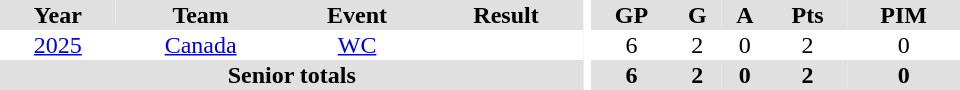<table border="0" cellpadding="1" cellspacing="0" ID="Table3" style="text-align:center; width:40em">
<tr ALIGN="center" bgcolor="#e0e0e0">
<th>Year</th>
<th>Team</th>
<th>Event</th>
<th>Result</th>
<th rowspan="99" bgcolor="#ffffff"></th>
<th>GP</th>
<th>G</th>
<th>A</th>
<th>Pts</th>
<th>PIM</th>
</tr>
<tr>
<td><a href='#'>2025</a></td>
<td><a href='#'>Canada</a></td>
<td><a href='#'>WC</a></td>
<td></td>
<td>6</td>
<td>2</td>
<td>0</td>
<td>2</td>
<td>0</td>
</tr>
<tr bgcolor="#e0e0e0">
<th colspan="4">Senior totals</th>
<th>6</th>
<th>2</th>
<th>0</th>
<th>2</th>
<th>0</th>
</tr>
</table>
